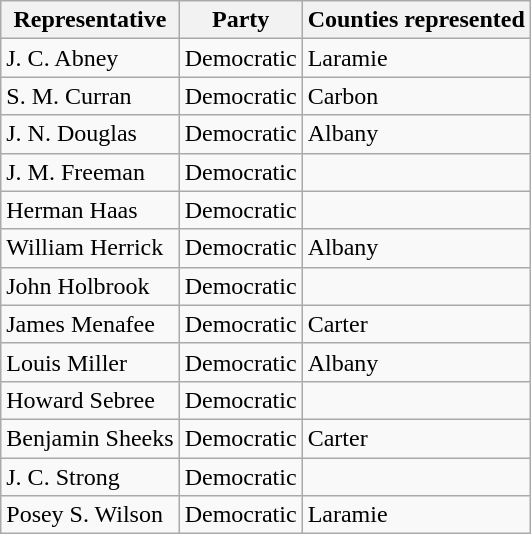<table class="wikitable">
<tr>
<th>Representative</th>
<th>Party</th>
<th>Counties represented</th>
</tr>
<tr>
<td>J. C. Abney</td>
<td>Democratic</td>
<td>Laramie</td>
</tr>
<tr>
<td>S. M. Curran</td>
<td>Democratic</td>
<td>Carbon</td>
</tr>
<tr>
<td>J. N. Douglas</td>
<td>Democratic</td>
<td>Albany</td>
</tr>
<tr>
<td>J. M. Freeman</td>
<td>Democratic</td>
<td></td>
</tr>
<tr>
<td>Herman Haas</td>
<td>Democratic</td>
<td></td>
</tr>
<tr>
<td>William Herrick</td>
<td>Democratic</td>
<td>Albany</td>
</tr>
<tr>
<td>John Holbrook</td>
<td>Democratic</td>
<td></td>
</tr>
<tr>
<td>James Menafee</td>
<td>Democratic</td>
<td>Carter</td>
</tr>
<tr>
<td>Louis Miller</td>
<td>Democratic</td>
<td>Albany</td>
</tr>
<tr>
<td>Howard Sebree</td>
<td>Democratic</td>
<td></td>
</tr>
<tr>
<td>Benjamin Sheeks</td>
<td>Democratic</td>
<td>Carter</td>
</tr>
<tr>
<td>J. C. Strong</td>
<td>Democratic</td>
<td></td>
</tr>
<tr>
<td>Posey S. Wilson</td>
<td>Democratic</td>
<td>Laramie</td>
</tr>
</table>
